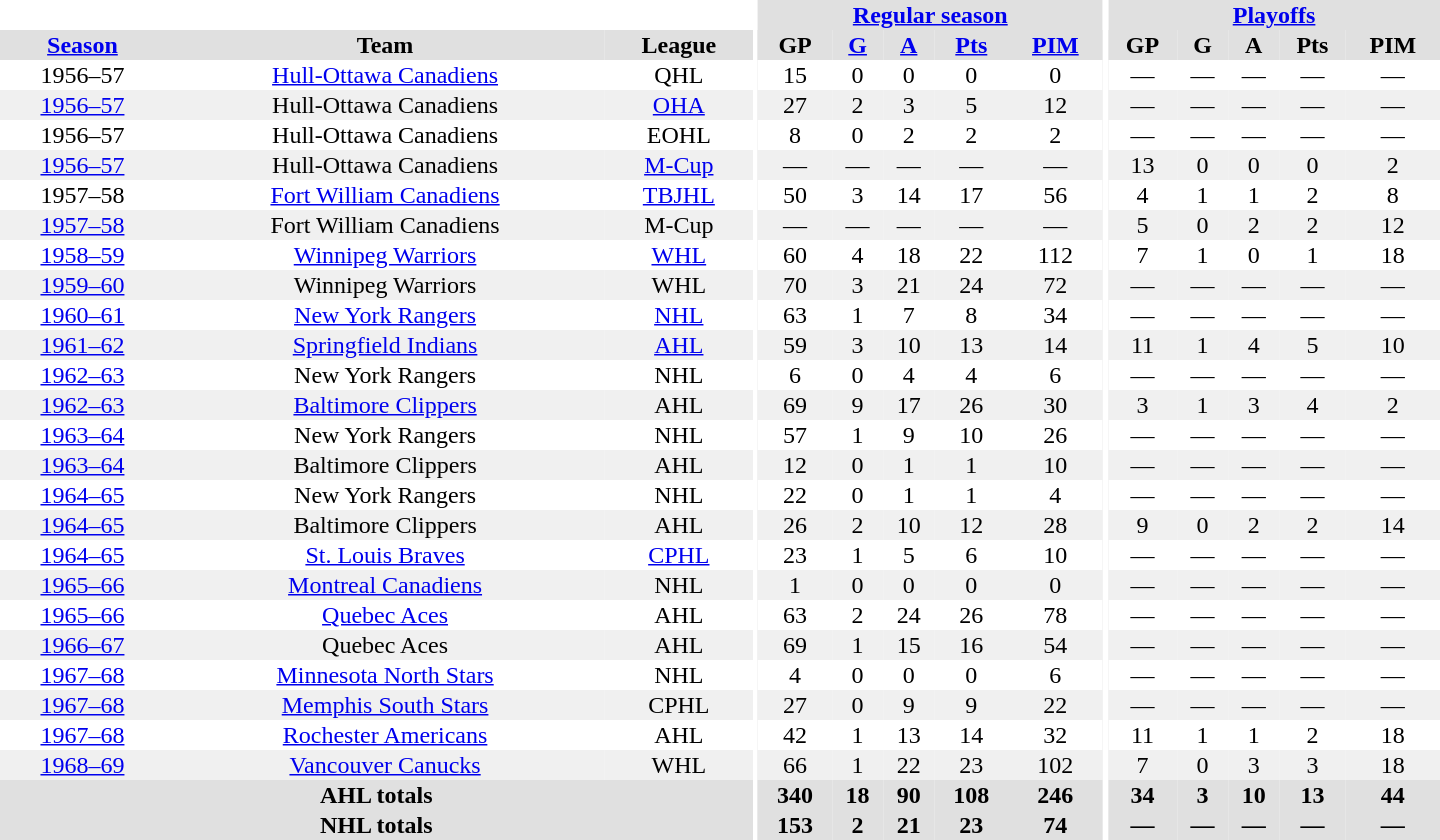<table border="0" cellpadding="1" cellspacing="0" style="text-align:center; width:60em">
<tr bgcolor="#e0e0e0">
<th colspan="3" bgcolor="#ffffff"></th>
<th rowspan="100" bgcolor="#ffffff"></th>
<th colspan="5"><a href='#'>Regular season</a></th>
<th rowspan="100" bgcolor="#ffffff"></th>
<th colspan="5"><a href='#'>Playoffs</a></th>
</tr>
<tr bgcolor="#e0e0e0">
<th><a href='#'>Season</a></th>
<th>Team</th>
<th>League</th>
<th>GP</th>
<th><a href='#'>G</a></th>
<th><a href='#'>A</a></th>
<th><a href='#'>Pts</a></th>
<th><a href='#'>PIM</a></th>
<th>GP</th>
<th>G</th>
<th>A</th>
<th>Pts</th>
<th>PIM</th>
</tr>
<tr>
<td>1956–57</td>
<td><a href='#'>Hull-Ottawa Canadiens</a></td>
<td>QHL</td>
<td>15</td>
<td>0</td>
<td>0</td>
<td>0</td>
<td>0</td>
<td>—</td>
<td>—</td>
<td>—</td>
<td>—</td>
<td>—</td>
</tr>
<tr bgcolor="#f0f0f0">
<td><a href='#'>1956–57</a></td>
<td>Hull-Ottawa Canadiens</td>
<td><a href='#'>OHA</a></td>
<td>27</td>
<td>2</td>
<td>3</td>
<td>5</td>
<td>12</td>
<td>—</td>
<td>—</td>
<td>—</td>
<td>—</td>
<td>—</td>
</tr>
<tr>
<td>1956–57</td>
<td>Hull-Ottawa Canadiens</td>
<td>EOHL</td>
<td>8</td>
<td>0</td>
<td>2</td>
<td>2</td>
<td>2</td>
<td>—</td>
<td>—</td>
<td>—</td>
<td>—</td>
<td>—</td>
</tr>
<tr bgcolor="#f0f0f0">
<td><a href='#'>1956–57</a></td>
<td>Hull-Ottawa Canadiens</td>
<td><a href='#'>M-Cup</a></td>
<td>—</td>
<td>—</td>
<td>—</td>
<td>—</td>
<td>—</td>
<td>13</td>
<td>0</td>
<td>0</td>
<td>0</td>
<td>2</td>
</tr>
<tr>
<td>1957–58</td>
<td><a href='#'>Fort William Canadiens</a></td>
<td><a href='#'>TBJHL</a></td>
<td>50</td>
<td>3</td>
<td>14</td>
<td>17</td>
<td>56</td>
<td>4</td>
<td>1</td>
<td>1</td>
<td>2</td>
<td>8</td>
</tr>
<tr bgcolor="#f0f0f0">
<td><a href='#'>1957–58</a></td>
<td>Fort William Canadiens</td>
<td>M-Cup</td>
<td>—</td>
<td>—</td>
<td>—</td>
<td>—</td>
<td>—</td>
<td>5</td>
<td>0</td>
<td>2</td>
<td>2</td>
<td>12</td>
</tr>
<tr>
<td><a href='#'>1958–59</a></td>
<td><a href='#'>Winnipeg Warriors</a></td>
<td><a href='#'>WHL</a></td>
<td>60</td>
<td>4</td>
<td>18</td>
<td>22</td>
<td>112</td>
<td>7</td>
<td>1</td>
<td>0</td>
<td>1</td>
<td>18</td>
</tr>
<tr bgcolor="#f0f0f0">
<td><a href='#'>1959–60</a></td>
<td>Winnipeg Warriors</td>
<td>WHL</td>
<td>70</td>
<td>3</td>
<td>21</td>
<td>24</td>
<td>72</td>
<td>—</td>
<td>—</td>
<td>—</td>
<td>—</td>
<td>—</td>
</tr>
<tr>
<td><a href='#'>1960–61</a></td>
<td><a href='#'>New York Rangers</a></td>
<td><a href='#'>NHL</a></td>
<td>63</td>
<td>1</td>
<td>7</td>
<td>8</td>
<td>34</td>
<td>—</td>
<td>—</td>
<td>—</td>
<td>—</td>
<td>—</td>
</tr>
<tr bgcolor="#f0f0f0">
<td><a href='#'>1961–62</a></td>
<td><a href='#'>Springfield Indians</a></td>
<td><a href='#'>AHL</a></td>
<td>59</td>
<td>3</td>
<td>10</td>
<td>13</td>
<td>14</td>
<td>11</td>
<td>1</td>
<td>4</td>
<td>5</td>
<td>10</td>
</tr>
<tr>
<td><a href='#'>1962–63</a></td>
<td>New York Rangers</td>
<td>NHL</td>
<td>6</td>
<td>0</td>
<td>4</td>
<td>4</td>
<td>6</td>
<td>—</td>
<td>—</td>
<td>—</td>
<td>—</td>
<td>—</td>
</tr>
<tr bgcolor="#f0f0f0">
<td><a href='#'>1962–63</a></td>
<td><a href='#'>Baltimore Clippers</a></td>
<td>AHL</td>
<td>69</td>
<td>9</td>
<td>17</td>
<td>26</td>
<td>30</td>
<td>3</td>
<td>1</td>
<td>3</td>
<td>4</td>
<td>2</td>
</tr>
<tr>
<td><a href='#'>1963–64</a></td>
<td>New York Rangers</td>
<td>NHL</td>
<td>57</td>
<td>1</td>
<td>9</td>
<td>10</td>
<td>26</td>
<td>—</td>
<td>—</td>
<td>—</td>
<td>—</td>
<td>—</td>
</tr>
<tr bgcolor="#f0f0f0">
<td><a href='#'>1963–64</a></td>
<td>Baltimore Clippers</td>
<td>AHL</td>
<td>12</td>
<td>0</td>
<td>1</td>
<td>1</td>
<td>10</td>
<td>—</td>
<td>—</td>
<td>—</td>
<td>—</td>
<td>—</td>
</tr>
<tr>
<td><a href='#'>1964–65</a></td>
<td>New York Rangers</td>
<td>NHL</td>
<td>22</td>
<td>0</td>
<td>1</td>
<td>1</td>
<td>4</td>
<td>—</td>
<td>—</td>
<td>—</td>
<td>—</td>
<td>—</td>
</tr>
<tr bgcolor="#f0f0f0">
<td><a href='#'>1964–65</a></td>
<td>Baltimore Clippers</td>
<td>AHL</td>
<td>26</td>
<td>2</td>
<td>10</td>
<td>12</td>
<td>28</td>
<td>9</td>
<td>0</td>
<td>2</td>
<td>2</td>
<td>14</td>
</tr>
<tr>
<td><a href='#'>1964–65</a></td>
<td><a href='#'>St. Louis Braves</a></td>
<td><a href='#'>CPHL</a></td>
<td>23</td>
<td>1</td>
<td>5</td>
<td>6</td>
<td>10</td>
<td>—</td>
<td>—</td>
<td>—</td>
<td>—</td>
<td>—</td>
</tr>
<tr bgcolor="#f0f0f0">
<td><a href='#'>1965–66</a></td>
<td><a href='#'>Montreal Canadiens</a></td>
<td>NHL</td>
<td>1</td>
<td>0</td>
<td>0</td>
<td>0</td>
<td>0</td>
<td>—</td>
<td>—</td>
<td>—</td>
<td>—</td>
<td>—</td>
</tr>
<tr>
<td><a href='#'>1965–66</a></td>
<td><a href='#'>Quebec Aces</a></td>
<td>AHL</td>
<td>63</td>
<td>2</td>
<td>24</td>
<td>26</td>
<td>78</td>
<td>—</td>
<td>—</td>
<td>—</td>
<td>—</td>
<td>—</td>
</tr>
<tr bgcolor="#f0f0f0">
<td><a href='#'>1966–67</a></td>
<td>Quebec Aces</td>
<td>AHL</td>
<td>69</td>
<td>1</td>
<td>15</td>
<td>16</td>
<td>54</td>
<td>—</td>
<td>—</td>
<td>—</td>
<td>—</td>
<td>—</td>
</tr>
<tr>
<td><a href='#'>1967–68</a></td>
<td><a href='#'>Minnesota North Stars</a></td>
<td>NHL</td>
<td>4</td>
<td>0</td>
<td>0</td>
<td>0</td>
<td>6</td>
<td>—</td>
<td>—</td>
<td>—</td>
<td>—</td>
<td>—</td>
</tr>
<tr bgcolor="#f0f0f0">
<td><a href='#'>1967–68</a></td>
<td><a href='#'>Memphis South Stars</a></td>
<td>CPHL</td>
<td>27</td>
<td>0</td>
<td>9</td>
<td>9</td>
<td>22</td>
<td>—</td>
<td>—</td>
<td>—</td>
<td>—</td>
<td>—</td>
</tr>
<tr>
<td><a href='#'>1967–68</a></td>
<td><a href='#'>Rochester Americans</a></td>
<td>AHL</td>
<td>42</td>
<td>1</td>
<td>13</td>
<td>14</td>
<td>32</td>
<td>11</td>
<td>1</td>
<td>1</td>
<td>2</td>
<td>18</td>
</tr>
<tr bgcolor="#f0f0f0">
<td><a href='#'>1968–69</a></td>
<td><a href='#'>Vancouver Canucks</a></td>
<td>WHL</td>
<td>66</td>
<td>1</td>
<td>22</td>
<td>23</td>
<td>102</td>
<td>7</td>
<td>0</td>
<td>3</td>
<td>3</td>
<td>18</td>
</tr>
<tr bgcolor="#e0e0e0">
<th colspan="3">AHL totals</th>
<th>340</th>
<th>18</th>
<th>90</th>
<th>108</th>
<th>246</th>
<th>34</th>
<th>3</th>
<th>10</th>
<th>13</th>
<th>44</th>
</tr>
<tr bgcolor="#e0e0e0">
<th colspan="3">NHL totals</th>
<th>153</th>
<th>2</th>
<th>21</th>
<th>23</th>
<th>74</th>
<th>—</th>
<th>—</th>
<th>—</th>
<th>—</th>
<th>—</th>
</tr>
</table>
